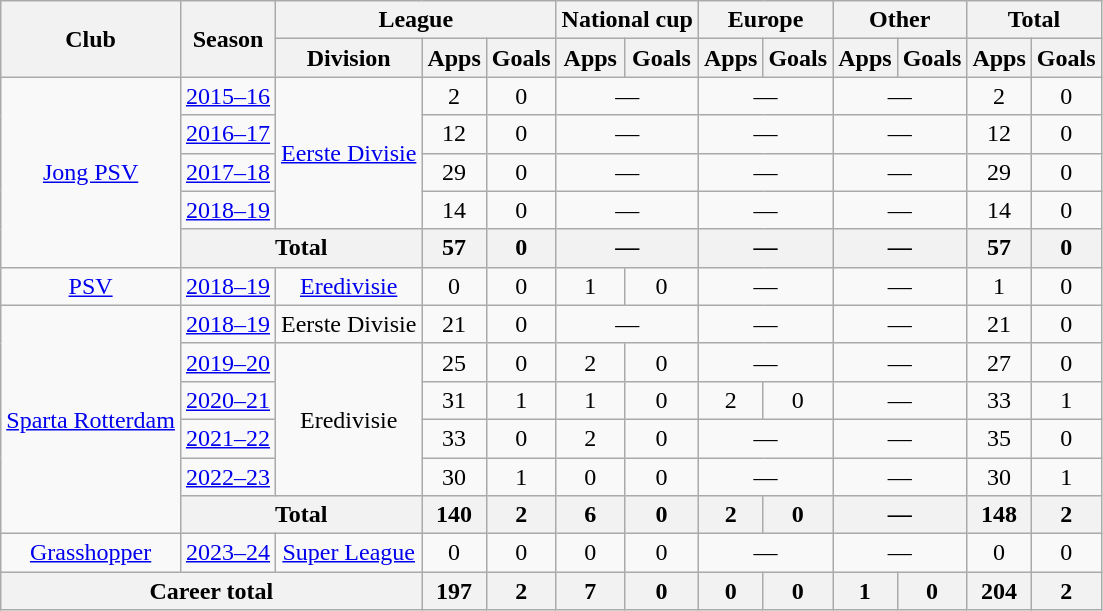<table class="wikitable" style="text-align: center">
<tr>
<th rowspan="2">Club</th>
<th rowspan="2">Season</th>
<th colspan="3">League</th>
<th colspan="2">National cup</th>
<th colspan="2">Europe</th>
<th colspan="2">Other</th>
<th colspan="2">Total</th>
</tr>
<tr>
<th>Division</th>
<th>Apps</th>
<th>Goals</th>
<th>Apps</th>
<th>Goals</th>
<th>Apps</th>
<th>Goals</th>
<th>Apps</th>
<th>Goals</th>
<th>Apps</th>
<th>Goals</th>
</tr>
<tr>
<td rowspan="5"><a href='#'>Jong PSV</a></td>
<td><a href='#'>2015–16</a></td>
<td rowspan="4"><a href='#'>Eerste Divisie</a></td>
<td>2</td>
<td>0</td>
<td colspan="2">—</td>
<td colspan="2">—</td>
<td colspan="2">—</td>
<td>2</td>
<td>0</td>
</tr>
<tr>
<td><a href='#'>2016–17</a></td>
<td>12</td>
<td>0</td>
<td colspan="2">—</td>
<td colspan="2">—</td>
<td colspan="2">—</td>
<td>12</td>
<td>0</td>
</tr>
<tr>
<td><a href='#'>2017–18</a></td>
<td>29</td>
<td>0</td>
<td colspan="2">—</td>
<td colspan="2">—</td>
<td colspan="2">—</td>
<td>29</td>
<td>0</td>
</tr>
<tr>
<td><a href='#'>2018–19</a></td>
<td>14</td>
<td>0</td>
<td colspan="2">—</td>
<td colspan="2">—</td>
<td colspan="2">—</td>
<td>14</td>
<td>0</td>
</tr>
<tr>
<th colspan="2">Total</th>
<th>57</th>
<th>0</th>
<th colspan="2">—</th>
<th colspan="2">—</th>
<th colspan="2">—</th>
<th>57</th>
<th>0</th>
</tr>
<tr>
<td><a href='#'>PSV</a></td>
<td><a href='#'>2018–19</a></td>
<td><a href='#'>Eredivisie</a></td>
<td>0</td>
<td>0</td>
<td>1</td>
<td>0</td>
<td colspan="2">—</td>
<td colspan="2">—</td>
<td>1</td>
<td>0</td>
</tr>
<tr>
<td rowspan="6"><a href='#'>Sparta Rotterdam</a></td>
<td><a href='#'>2018–19</a></td>
<td>Eerste Divisie</td>
<td>21</td>
<td>0</td>
<td colspan="2">—</td>
<td colspan="2">—</td>
<td colspan="2">—</td>
<td>21</td>
<td>0</td>
</tr>
<tr>
<td><a href='#'>2019–20</a></td>
<td rowspan="4">Eredivisie</td>
<td>25</td>
<td>0</td>
<td>2</td>
<td>0</td>
<td colspan="2">—</td>
<td colspan="2">—</td>
<td>27</td>
<td>0</td>
</tr>
<tr>
<td><a href='#'>2020–21</a></td>
<td>31</td>
<td>1</td>
<td>1</td>
<td>0</td>
<td>2</td>
<td>0</td>
<td colspan="2">—</td>
<td>33</td>
<td>1</td>
</tr>
<tr>
<td><a href='#'>2021–22</a></td>
<td>33</td>
<td>0</td>
<td>2</td>
<td>0</td>
<td colspan="2">—</td>
<td colspan="2">—</td>
<td>35</td>
<td>0</td>
</tr>
<tr>
<td><a href='#'>2022–23</a></td>
<td>30</td>
<td>1</td>
<td>0</td>
<td>0</td>
<td colspan="2">—</td>
<td colspan="2">—</td>
<td>30</td>
<td>1</td>
</tr>
<tr>
<th colspan="2">Total</th>
<th>140</th>
<th>2</th>
<th>6</th>
<th>0</th>
<th>2</th>
<th>0</th>
<th colspan="2">—</th>
<th>148</th>
<th>2</th>
</tr>
<tr>
<td><a href='#'>Grasshopper</a></td>
<td><a href='#'>2023–24</a></td>
<td><a href='#'>Super League</a></td>
<td>0</td>
<td>0</td>
<td>0</td>
<td>0</td>
<td colspan="2">—</td>
<td colspan="2">—</td>
<td>0</td>
<td>0</td>
</tr>
<tr>
<th colspan="3">Career total</th>
<th>197</th>
<th>2</th>
<th>7</th>
<th>0</th>
<th>0</th>
<th>0</th>
<th>1</th>
<th>0</th>
<th>204</th>
<th>2</th>
</tr>
</table>
